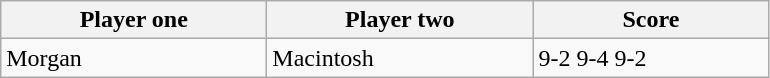<table class="wikitable">
<tr>
<th width=170>Player one</th>
<th width=170>Player two</th>
<th width=150>Score</th>
</tr>
<tr>
<td> Morgan</td>
<td> Macintosh</td>
<td>9-2 9-4 9-2</td>
</tr>
</table>
